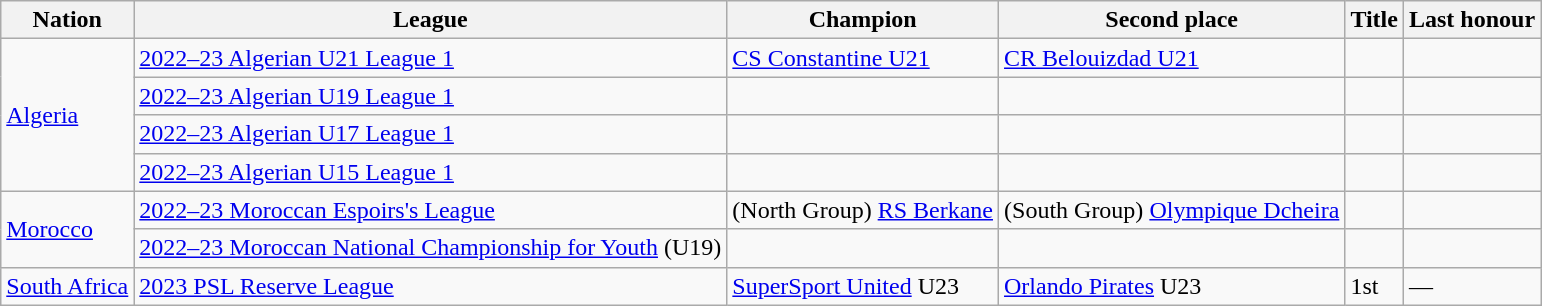<table class="wikitable sortable">
<tr>
<th>Nation</th>
<th>League</th>
<th>Champion</th>
<th>Second place</th>
<th data-sort-type="number">Title</th>
<th>Last honour</th>
</tr>
<tr>
<td rowspan=4> <a href='#'>Algeria</a></td>
<td><a href='#'>2022–23 Algerian U21 League 1</a></td>
<td><a href='#'>CS Constantine U21</a></td>
<td><a href='#'>CR Belouizdad U21</a></td>
<td></td>
<td></td>
</tr>
<tr>
<td><a href='#'>2022–23 Algerian U19 League 1</a></td>
<td></td>
<td></td>
<td></td>
<td></td>
</tr>
<tr>
<td><a href='#'>2022–23 Algerian U17 League 1</a></td>
<td></td>
<td></td>
<td></td>
<td></td>
</tr>
<tr>
<td><a href='#'>2022–23 Algerian U15 League 1</a></td>
<td></td>
<td></td>
<td></td>
<td></td>
</tr>
<tr>
<td rowspan=2> <a href='#'>Morocco</a></td>
<td><a href='#'>2022–23 Moroccan Espoirs's League</a></td>
<td>(North Group) <a href='#'>RS Berkane</a></td>
<td>(South Group) <a href='#'>Olympique Dcheira</a></td>
<td></td>
<td></td>
</tr>
<tr>
<td><a href='#'>2022–23 Moroccan National Championship for Youth</a> (U19)</td>
<td></td>
<td></td>
<td></td>
<td></td>
</tr>
<tr>
<td rowspan=> <a href='#'>South Africa</a></td>
<td><a href='#'>2023 PSL Reserve League</a></td>
<td><a href='#'>SuperSport United</a> U23</td>
<td><a href='#'>Orlando Pirates</a> U23</td>
<td>1st</td>
<td>—</td>
</tr>
</table>
